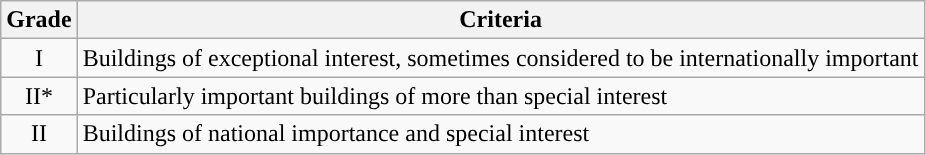<table class="wikitable">
<tr>
<th>Grade</th>
<th>Criteria</th>
</tr>
<tr>
<td align="center" >I</td>
<td>Buildings of exceptional interest, sometimes considered to be internationally important</td>
</tr>
<tr>
<td align="center" >II*</td>
<td>Particularly important buildings of more than special interest</td>
</tr>
<tr>
<td align="center" >II</td>
<td>Buildings of national importance and special interest</td>
</tr>
</table>
